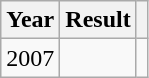<table class="wikitable">
<tr>
<th>Year</th>
<th>Result</th>
<th></th>
</tr>
<tr>
<td>2007</td>
<td></td>
<td></td>
</tr>
</table>
